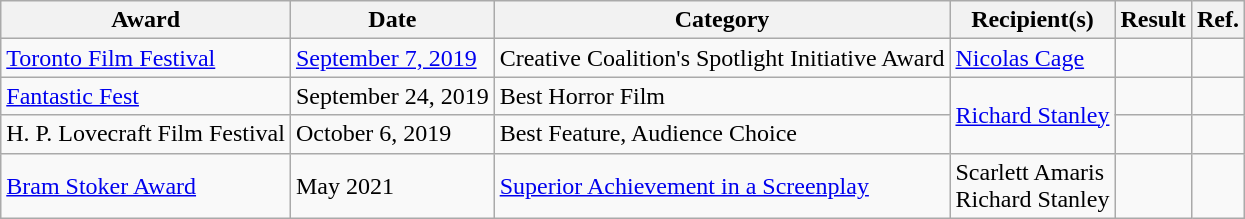<table class="wikitable plainrowheaders">
<tr>
<th scope="col">Award</th>
<th scope="col">Date</th>
<th scope="col">Category</th>
<th scope="col">Recipient(s)</th>
<th scope="col">Result</th>
<th>Ref.</th>
</tr>
<tr>
<td><a href='#'>Toronto Film Festival</a></td>
<td><a href='#'>September 7, 2019</a></td>
<td>Creative Coalition's Spotlight Initiative Award</td>
<td><a href='#'>Nicolas Cage</a></td>
<td></td>
<td></td>
</tr>
<tr>
<td><a href='#'>Fantastic Fest</a></td>
<td>September 24, 2019</td>
<td>Best Horror Film</td>
<td rowspan=2><a href='#'>Richard Stanley</a></td>
<td></td>
<td></td>
</tr>
<tr>
<td>H. P. Lovecraft Film Festival</td>
<td>October 6, 2019</td>
<td>Best Feature, Audience Choice</td>
<td></td>
<td></td>
</tr>
<tr>
<td><a href='#'>Bram Stoker Award</a></td>
<td>May 2021</td>
<td><a href='#'>Superior Achievement in a Screenplay</a></td>
<td>Scarlett Amaris<br>Richard Stanley</td>
<td></td>
<td></td>
</tr>
</table>
